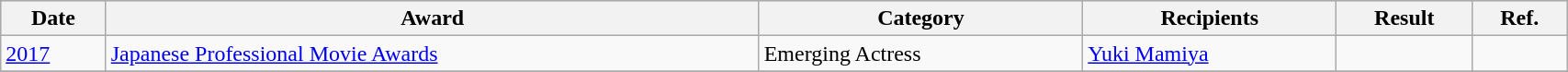<table class="wikitable sortable" width="90%">
<tr style="background:#ccc; text-align:center;">
<th>Date</th>
<th>Award</th>
<th>Category</th>
<th>Recipients</th>
<th>Result</th>
<th>Ref.</th>
</tr>
<tr>
<td><a href='#'>2017</a></td>
<td><a href='#'>Japanese Professional Movie Awards</a></td>
<td>Emerging Actress</td>
<td><a href='#'>Yuki Mamiya</a></td>
<td></td>
<td></td>
</tr>
<tr>
</tr>
</table>
